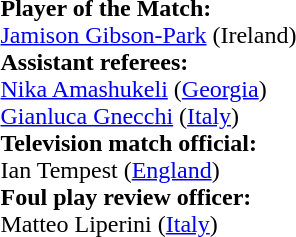<table style="width:100%">
<tr>
<td><br><strong>Player of the Match:</strong>
<br><a href='#'>Jamison Gibson-Park</a> (Ireland)<br><strong>Assistant referees:</strong>
<br><a href='#'>Nika Amashukeli</a> (<a href='#'>Georgia</a>)
<br><a href='#'>Gianluca Gnecchi</a> (<a href='#'>Italy</a>)
<br><strong>Television match official:</strong>
<br>Ian Tempest (<a href='#'>England</a>)
<br><strong>Foul play review officer:</strong>
<br>Matteo Liperini (<a href='#'>Italy</a>)</td>
</tr>
</table>
